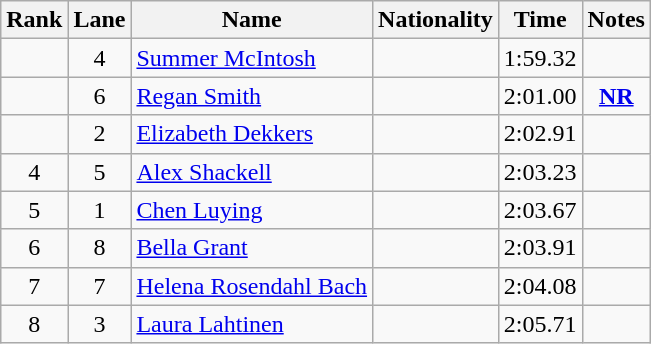<table class="wikitable sortable" style="text-align:center">
<tr>
<th>Rank</th>
<th>Lane</th>
<th>Name</th>
<th>Nationality</th>
<th>Time</th>
<th>Notes</th>
</tr>
<tr>
<td></td>
<td>4</td>
<td align=left><a href='#'>Summer McIntosh</a></td>
<td align=left></td>
<td>1:59.32</td>
<td></td>
</tr>
<tr>
<td></td>
<td>6</td>
<td align=left><a href='#'>Regan Smith</a></td>
<td align=left></td>
<td>2:01.00</td>
<td><strong><a href='#'>NR</a></strong></td>
</tr>
<tr>
<td></td>
<td>2</td>
<td align=left><a href='#'>Elizabeth Dekkers</a></td>
<td align=left></td>
<td>2:02.91</td>
<td></td>
</tr>
<tr>
<td>4</td>
<td>5</td>
<td align=left><a href='#'>Alex Shackell</a></td>
<td align=left></td>
<td>2:03.23</td>
<td></td>
</tr>
<tr>
<td>5</td>
<td>1</td>
<td align=left><a href='#'>Chen Luying</a></td>
<td align=left></td>
<td>2:03.67</td>
<td></td>
</tr>
<tr>
<td>6</td>
<td>8</td>
<td align=left><a href='#'>Bella Grant</a></td>
<td align=left></td>
<td>2:03.91</td>
<td></td>
</tr>
<tr>
<td>7</td>
<td>7</td>
<td align=left><a href='#'>Helena Rosendahl Bach</a></td>
<td align=left></td>
<td>2:04.08</td>
<td></td>
</tr>
<tr>
<td>8</td>
<td>3</td>
<td align=left><a href='#'>Laura Lahtinen</a></td>
<td align=left></td>
<td>2:05.71</td>
<td></td>
</tr>
</table>
